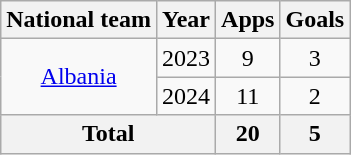<table class="wikitable" style="text-align:center">
<tr>
<th>National team</th>
<th>Year</th>
<th>Apps</th>
<th>Goals</th>
</tr>
<tr>
<td rowspan="2"><a href='#'>Albania</a></td>
<td>2023</td>
<td>9</td>
<td>3</td>
</tr>
<tr>
<td>2024</td>
<td>11</td>
<td>2</td>
</tr>
<tr>
<th colspan="2">Total</th>
<th>20</th>
<th>5</th>
</tr>
</table>
